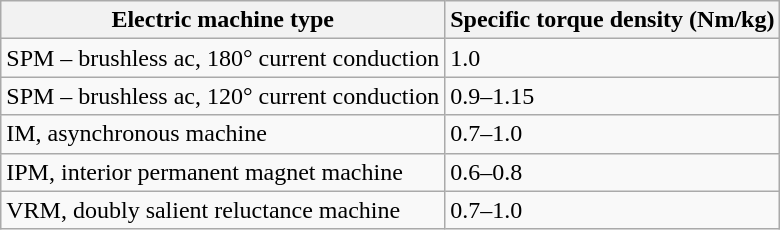<table class="wikitable">
<tr>
<th>Electric machine type</th>
<th>Specific torque density (Nm/kg)</th>
</tr>
<tr>
<td>SPM – brushless ac, 180° current conduction</td>
<td>1.0</td>
</tr>
<tr>
<td>SPM – brushless ac, 120° current conduction</td>
<td>0.9–1.15</td>
</tr>
<tr>
<td>IM, asynchronous machine</td>
<td>0.7–1.0</td>
</tr>
<tr>
<td>IPM, interior permanent magnet machine</td>
<td>0.6–0.8</td>
</tr>
<tr>
<td>VRM, doubly salient reluctance machine</td>
<td>0.7–1.0</td>
</tr>
</table>
